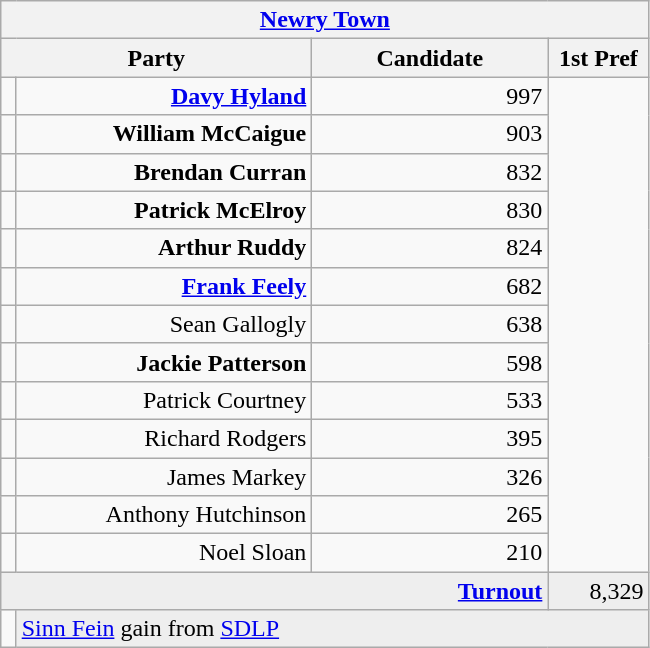<table class="wikitable">
<tr>
<th colspan="4" align="center"><a href='#'>Newry Town</a></th>
</tr>
<tr>
<th colspan="2" align="center" width=200>Party</th>
<th width=150>Candidate</th>
<th width=60>1st Pref</th>
</tr>
<tr>
<td></td>
<td align="right"><strong><a href='#'>Davy Hyland</a></strong></td>
<td align="right">997</td>
</tr>
<tr>
<td></td>
<td align="right"><strong>William McCaigue</strong></td>
<td align="right">903</td>
</tr>
<tr>
<td></td>
<td align="right"><strong>Brendan Curran</strong></td>
<td align="right">832</td>
</tr>
<tr>
<td></td>
<td align="right"><strong>Patrick McElroy</strong></td>
<td align="right">830</td>
</tr>
<tr>
<td></td>
<td align="right"><strong>Arthur Ruddy</strong></td>
<td align="right">824</td>
</tr>
<tr>
<td></td>
<td align="right"><strong><a href='#'>Frank Feely</a></strong></td>
<td align="right">682</td>
</tr>
<tr>
<td></td>
<td align="right">Sean Gallogly</td>
<td align="right">638</td>
</tr>
<tr>
<td></td>
<td align="right"><strong>Jackie Patterson</strong></td>
<td align="right">598</td>
</tr>
<tr>
<td></td>
<td align="right">Patrick Courtney</td>
<td align="right">533</td>
</tr>
<tr>
<td></td>
<td align="right">Richard Rodgers</td>
<td align="right">395</td>
</tr>
<tr>
<td></td>
<td align="right">James Markey</td>
<td align="right">326</td>
</tr>
<tr>
<td></td>
<td align="right">Anthony Hutchinson</td>
<td align="right">265</td>
</tr>
<tr>
<td></td>
<td align="right">Noel Sloan</td>
<td align="right">210</td>
</tr>
<tr bgcolor="EEEEEE">
<td colspan=3 align="right"><strong><a href='#'>Turnout</a></strong></td>
<td align="right">8,329</td>
</tr>
<tr>
<td bgcolor=></td>
<td colspan=3 bgcolor="EEEEEE"><a href='#'>Sinn Fein</a> gain from <a href='#'>SDLP</a></td>
</tr>
</table>
